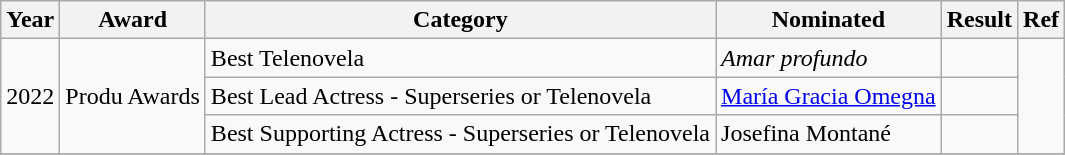<table class="wikitable plainrowheaders">
<tr>
<th scope="col">Year</th>
<th scope="col">Award</th>
<th scope="col">Category</th>
<th scope="col">Nominated</th>
<th scope="col">Result</th>
<th scope="col">Ref</th>
</tr>
<tr>
<td rowspan="3">2022</td>
<td rowspan="3">Produ Awards</td>
<td>Best Telenovela</td>
<td><em>Amar profundo</em></td>
<td></td>
<td align="center" rowspan="3"></td>
</tr>
<tr>
<td>Best Lead Actress - Superseries or Telenovela</td>
<td><a href='#'>María Gracia Omegna</a></td>
<td></td>
</tr>
<tr>
<td>Best Supporting Actress - Superseries or Telenovela</td>
<td>Josefina Montané</td>
<td></td>
</tr>
<tr>
</tr>
</table>
